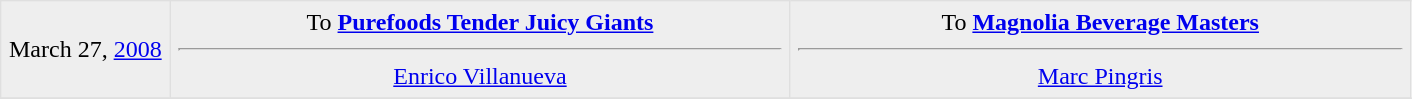<table border=1 style="border-collapse:collapse; text-align: center" bordercolor="#DFDFDF"  cellpadding="5">
<tr bgcolor="eeeeee">
<td style="width:12%">March 27, <a href='#'>2008</a><br></td>
<td style="width:44%" valign="top">To <strong><a href='#'>Purefoods Tender Juicy Giants</a></strong><hr><a href='#'>Enrico Villanueva</a></td>
<td style="width:44%" valign="top">To <strong><a href='#'>Magnolia Beverage Masters</a></strong><hr><a href='#'>Marc Pingris</a></td>
</tr>
<tr>
</tr>
</table>
